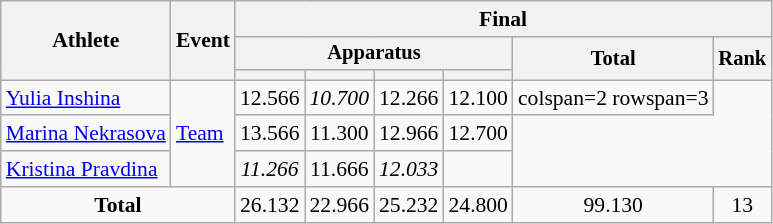<table class=wikitable style=font-size:90%;text-align:center>
<tr>
<th rowspan=3>Athlete</th>
<th rowspan=3>Event</th>
<th colspan=6>Final</th>
</tr>
<tr style=font-size:95%>
<th colspan=4>Apparatus</th>
<th rowspan=2>Total</th>
<th rowspan=2>Rank</th>
</tr>
<tr style=font-size:95%>
<th></th>
<th></th>
<th></th>
<th></th>
</tr>
<tr align=center>
<td align=left><a href='#'>Yulia Inshina</a></td>
<td align=left rowspan=3><a href='#'>Team</a></td>
<td>12.566</td>
<td><em>10.700</em></td>
<td>12.266</td>
<td>12.100</td>
<td>colspan=2 rowspan=3 </td>
</tr>
<tr align=center>
<td align=left><a href='#'>Marina Nekrasova</a></td>
<td>13.566</td>
<td>11.300</td>
<td>12.966</td>
<td>12.700</td>
</tr>
<tr align=center>
<td align=left><a href='#'>Kristina Pravdina</a></td>
<td><em>11.266</em></td>
<td>11.666</td>
<td><em>12.033</em></td>
<td></td>
</tr>
<tr align=center>
<td colspan=2><strong>Total</strong></td>
<td>26.132</td>
<td>22.966</td>
<td>25.232</td>
<td>24.800</td>
<td>99.130</td>
<td>13</td>
</tr>
</table>
